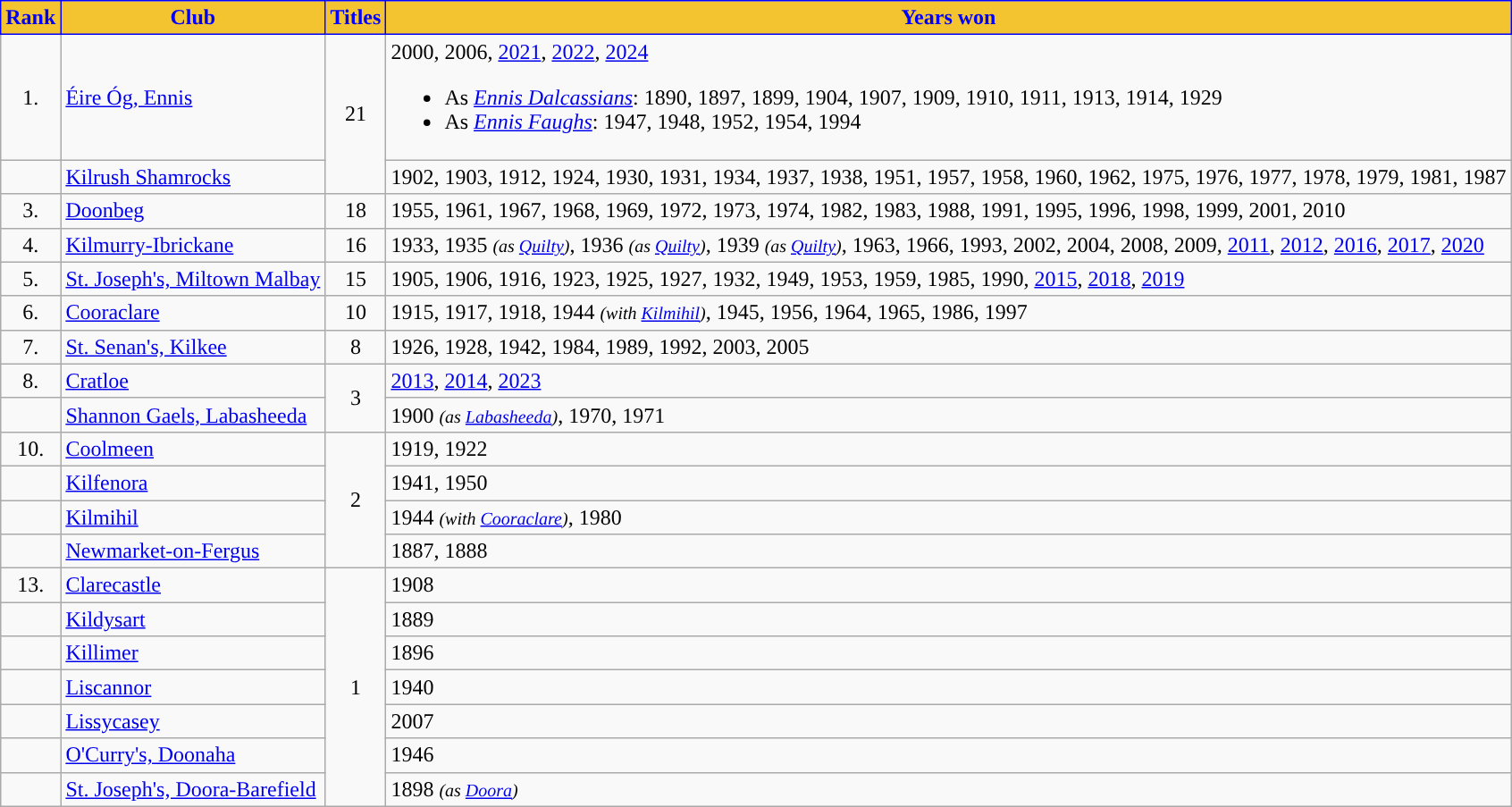<table class="wikitable">
<tr>
<th style="background:#F4C430;color:blue;border:1px solid blue">Rank</th>
<th style="background:#F4C430;color:blue;border:1px solid blue">Club</th>
<th style="background:#F4C430;color:blue;border:1px solid blue">Titles</th>
<th style="background:#F4C430;color:blue;border:1px solid blue">Years won</th>
</tr>
<tr>
<td style="text-align:center;">1.</td>
<td> <a href='#'>Éire Óg, Ennis</a></td>
<td style="text-align:center;" rowspan=2>21</td>
<td>2000, 2006, <a href='#'>2021</a>, <a href='#'>2022</a>, <a href='#'>2024</a><br><ul><li>As <em><a href='#'>Ennis Dalcassians</a></em>: 1890, 1897, 1899, 1904, 1907, 1909, 1910, 1911, 1913, 1914, 1929</li><li>As <em><a href='#'>Ennis Faughs</a></em>: 1947, 1948, 1952, 1954, 1994</li></ul></td>
</tr>
<tr>
<td></td>
<td> <a href='#'>Kilrush Shamrocks</a></td>
<td>1902, 1903, 1912, 1924, 1930, 1931, 1934, 1937, 1938, 1951, 1957, 1958, 1960, 1962, 1975, 1976, 1977, 1978, 1979, 1981, 1987</td>
</tr>
<tr>
<td style="text-align:center;">3.</td>
<td> <a href='#'>Doonbeg</a></td>
<td style="text-align:center;" rowspan=1>18</td>
<td>1955, 1961, 1967, 1968, 1969, 1972, 1973, 1974, 1982, 1983, 1988, 1991, 1995, 1996, 1998, 1999, 2001, 2010</td>
</tr>
<tr>
<td style="text-align:center;">4.</td>
<td> <a href='#'>Kilmurry-Ibrickane</a></td>
<td style="text-align:center;" rowspan=1>16</td>
<td>1933, 1935 <em><small>(as <a href='#'>Quilty</a>)</small></em>, 1936 <em><small>(as <a href='#'>Quilty</a>)</small></em>, 1939 <em><small>(as <a href='#'>Quilty</a>)</small></em>, 1963, 1966, 1993, 2002, 2004, 2008, 2009, <a href='#'>2011</a>, <a href='#'>2012</a>, <a href='#'>2016</a>, <a href='#'>2017</a>, <a href='#'>2020</a></td>
</tr>
<tr>
<td style="text-align:center;">5.</td>
<td> <a href='#'>St. Joseph's, Miltown Malbay</a></td>
<td style="text-align:center;" rowspan=1>15</td>
<td>1905, 1906, 1916, 1923, 1925, 1927, 1932, 1949, 1953, 1959, 1985, 1990, <a href='#'>2015</a>, <a href='#'>2018</a>, <a href='#'>2019</a></td>
</tr>
<tr>
<td style="text-align:center;">6.</td>
<td> <a href='#'>Cooraclare</a></td>
<td style="text-align:center;" rowspan=1>10</td>
<td>1915, 1917, 1918, 1944 <em><small> (with <a href='#'>Kilmihil</a>)</small></em>, 1945, 1956, 1964, 1965, 1986, 1997</td>
</tr>
<tr>
<td style="text-align:center;">7.</td>
<td> <a href='#'>St. Senan's, Kilkee</a></td>
<td style="text-align:center;" rowspan=1>8</td>
<td>1926, 1928, 1942, 1984, 1989, 1992, 2003, 2005</td>
</tr>
<tr>
<td style="text-align:center;">8.</td>
<td> <a href='#'>Cratloe</a></td>
<td style="text-align:center;" rowspan=2>3</td>
<td><a href='#'>2013</a>, <a href='#'>2014</a>, <a href='#'>2023</a></td>
</tr>
<tr>
<td></td>
<td> <a href='#'>Shannon Gaels, Labasheeda</a></td>
<td>1900 <em><small>(as <a href='#'>Labasheeda</a>)</small></em>, 1970, 1971</td>
</tr>
<tr>
<td style="text-align:center;">10.</td>
<td> <a href='#'>Coolmeen</a></td>
<td style="text-align:center;" rowspan=4>2</td>
<td>1919, 1922</td>
</tr>
<tr>
<td></td>
<td> <a href='#'>Kilfenora</a></td>
<td>1941, 1950</td>
</tr>
<tr>
<td></td>
<td> <a href='#'>Kilmihil</a></td>
<td>1944 <em><small> (with <a href='#'>Cooraclare</a>)</small></em>, 1980</td>
</tr>
<tr>
<td></td>
<td> <a href='#'>Newmarket-on-Fergus</a></td>
<td>1887, 1888</td>
</tr>
<tr>
<td style="text-align:center;">13.</td>
<td> <a href='#'>Clarecastle</a></td>
<td style="text-align:center;" rowspan=7>1</td>
<td>1908</td>
</tr>
<tr>
<td></td>
<td> <a href='#'>Kildysart</a></td>
<td>1889</td>
</tr>
<tr>
<td></td>
<td> <a href='#'>Killimer</a></td>
<td>1896</td>
</tr>
<tr>
<td></td>
<td> <a href='#'>Liscannor</a></td>
<td>1940</td>
</tr>
<tr>
<td></td>
<td> <a href='#'>Lissycasey</a></td>
<td>2007</td>
</tr>
<tr>
<td></td>
<td> <a href='#'>O'Curry's, Doonaha</a></td>
<td>1946</td>
</tr>
<tr>
<td></td>
<td> <a href='#'>St. Joseph's, Doora-Barefield</a></td>
<td>1898 <em><small>(as <a href='#'>Doora</a>)</small></em></td>
</tr>
</table>
